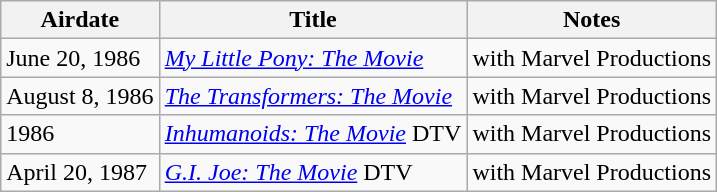<table class="wikitable sortable">
<tr>
<th>Airdate</th>
<th>Title</th>
<th>Notes</th>
</tr>
<tr>
<td>June 20, 1986</td>
<td><em><a href='#'>My Little Pony: The Movie</a></em></td>
<td>with Marvel Productions</td>
</tr>
<tr>
<td>August 8, 1986</td>
<td><em><a href='#'>The Transformers: The Movie</a></em></td>
<td>with Marvel Productions</td>
</tr>
<tr>
<td>1986</td>
<td><em><a href='#'>Inhumanoids: The Movie</a></em> DTV</td>
<td>with Marvel Productions</td>
</tr>
<tr>
<td>April 20, 1987</td>
<td><em><a href='#'>G.I. Joe: The Movie</a></em> DTV</td>
<td>with Marvel Productions</td>
</tr>
</table>
